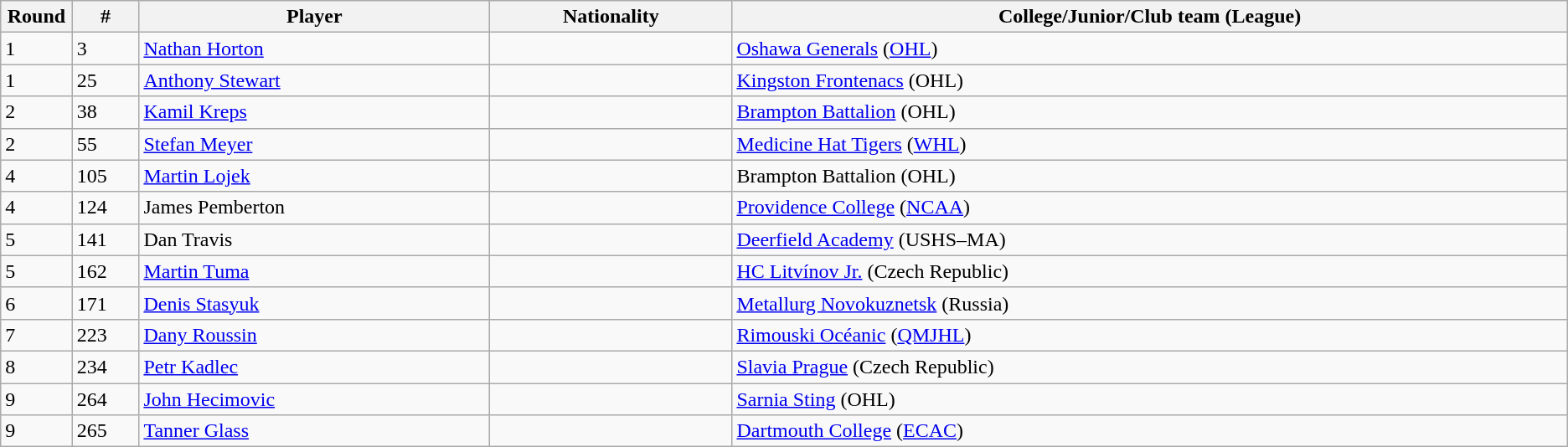<table class="wikitable">
<tr align="center">
<th bgcolor="#DDDDFF" width="4.0%">Round</th>
<th bgcolor="#DDDDFF" width="4.0%">#</th>
<th bgcolor="#DDDDFF" width="21.0%">Player</th>
<th bgcolor="#DDDDFF" width="14.5%">Nationality</th>
<th bgcolor="#DDDDFF" width="50.0%">College/Junior/Club team (League)</th>
</tr>
<tr>
<td>1</td>
<td>3</td>
<td><a href='#'>Nathan Horton</a></td>
<td></td>
<td><a href='#'>Oshawa Generals</a> (<a href='#'>OHL</a>)</td>
</tr>
<tr>
<td>1</td>
<td>25</td>
<td><a href='#'>Anthony Stewart</a></td>
<td></td>
<td><a href='#'>Kingston Frontenacs</a> (OHL)</td>
</tr>
<tr>
<td>2</td>
<td>38</td>
<td><a href='#'>Kamil Kreps</a></td>
<td></td>
<td><a href='#'>Brampton Battalion</a> (OHL)</td>
</tr>
<tr>
<td>2</td>
<td>55</td>
<td><a href='#'>Stefan Meyer</a></td>
<td></td>
<td><a href='#'>Medicine Hat Tigers</a> (<a href='#'>WHL</a>)</td>
</tr>
<tr>
<td>4</td>
<td>105</td>
<td><a href='#'>Martin Lojek</a></td>
<td></td>
<td>Brampton Battalion (OHL)</td>
</tr>
<tr>
<td>4</td>
<td>124</td>
<td>James Pemberton</td>
<td></td>
<td><a href='#'>Providence College</a> (<a href='#'>NCAA</a>)</td>
</tr>
<tr>
<td>5</td>
<td>141</td>
<td>Dan Travis</td>
<td></td>
<td><a href='#'>Deerfield Academy</a> (USHS–MA)</td>
</tr>
<tr>
<td>5</td>
<td>162</td>
<td><a href='#'>Martin Tuma</a></td>
<td></td>
<td><a href='#'>HC Litvínov Jr.</a> (Czech Republic)</td>
</tr>
<tr>
<td>6</td>
<td>171</td>
<td><a href='#'>Denis Stasyuk</a></td>
<td></td>
<td><a href='#'>Metallurg Novokuznetsk</a> (Russia)</td>
</tr>
<tr>
<td>7</td>
<td>223</td>
<td><a href='#'>Dany Roussin</a></td>
<td></td>
<td><a href='#'>Rimouski Océanic</a> (<a href='#'>QMJHL</a>)</td>
</tr>
<tr>
<td>8</td>
<td>234</td>
<td><a href='#'>Petr Kadlec</a></td>
<td></td>
<td><a href='#'>Slavia Prague</a> (Czech Republic)</td>
</tr>
<tr>
<td>9</td>
<td>264</td>
<td><a href='#'>John Hecimovic</a></td>
<td></td>
<td><a href='#'>Sarnia Sting</a> (OHL)</td>
</tr>
<tr>
<td>9</td>
<td>265</td>
<td><a href='#'>Tanner Glass</a></td>
<td></td>
<td><a href='#'>Dartmouth College</a> (<a href='#'>ECAC</a>)</td>
</tr>
</table>
